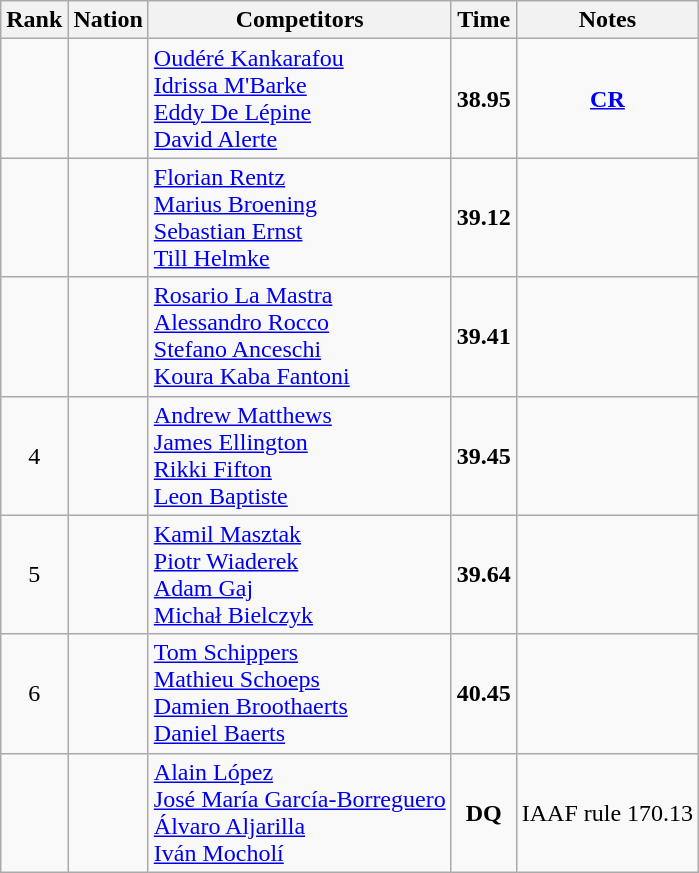<table class="wikitable sortable" style="text-align:center">
<tr>
<th>Rank</th>
<th>Nation</th>
<th>Competitors</th>
<th>Time</th>
<th>Notes</th>
</tr>
<tr>
<td></td>
<td align=left></td>
<td align=left><a href='#'>Oudéré Kankarafou</a><br><a href='#'>Idrissa M'Barke</a><br><a href='#'>Eddy De Lépine</a><br><a href='#'>David Alerte</a></td>
<td><strong>38.95</strong></td>
<td><strong><a href='#'>CR</a></strong></td>
</tr>
<tr>
<td></td>
<td align=left></td>
<td align=left><a href='#'>Florian Rentz</a><br><a href='#'>Marius Broening</a><br><a href='#'>Sebastian Ernst</a><br><a href='#'>Till Helmke</a></td>
<td><strong>39.12</strong></td>
<td></td>
</tr>
<tr>
<td></td>
<td align=left></td>
<td align=left><a href='#'>Rosario La Mastra</a><br><a href='#'>Alessandro Rocco</a><br><a href='#'>Stefano Anceschi</a><br><a href='#'>Koura Kaba Fantoni</a></td>
<td><strong>39.41</strong></td>
<td></td>
</tr>
<tr>
<td>4</td>
<td align=left></td>
<td align=left><a href='#'>Andrew Matthews</a><br><a href='#'>James Ellington</a><br><a href='#'>Rikki Fifton</a><br><a href='#'>Leon Baptiste</a></td>
<td><strong>39.45</strong></td>
<td></td>
</tr>
<tr>
<td>5</td>
<td align=left></td>
<td align=left><a href='#'>Kamil Masztak</a><br><a href='#'>Piotr Wiaderek</a><br><a href='#'>Adam Gaj</a><br><a href='#'>Michał Bielczyk</a></td>
<td><strong>39.64</strong></td>
<td></td>
</tr>
<tr>
<td>6</td>
<td align=left></td>
<td align=left><a href='#'>Tom Schippers</a><br><a href='#'>Mathieu Schoeps</a><br><a href='#'>Damien Broothaerts</a><br><a href='#'>Daniel Baerts</a></td>
<td><strong>40.45</strong></td>
<td></td>
</tr>
<tr>
<td></td>
<td align=left></td>
<td align=left><a href='#'>Alain López</a><br><a href='#'>José María García-Borreguero</a><br><a href='#'>Álvaro Aljarilla</a><br><a href='#'>Iván Mocholí</a></td>
<td><strong>DQ</strong></td>
<td>IAAF rule 170.13</td>
</tr>
</table>
